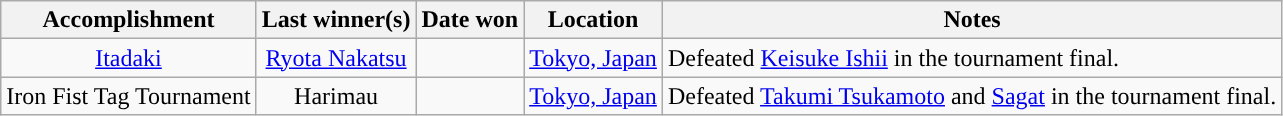<table class="wikitable" style="text-align:center;">
<tr>
<th>Accomplishment</th>
<th>Last winner(s)</th>
<th>Date won</th>
<th>Location</th>
<th>Notes</th>
</tr>
<tr>
<td><a href='#'>Itadaki</a></td>
<td><a href='#'>Ryota Nakatsu</a></td>
<td></td>
<td><a href='#'>Tokyo, Japan</a></td>
<td align=left>Defeated <a href='#'>Keisuke Ishii</a> in the tournament final.</td>
</tr>
<tr>
<td>Iron Fist Tag Tournament</td>
<td>Harimau<br></td>
<td></td>
<td><a href='#'>Tokyo, Japan</a></td>
<td align=left>Defeated <a href='#'>Takumi Tsukamoto</a> and <a href='#'>Sagat</a> in the tournament final.</td>
</tr>
</table>
